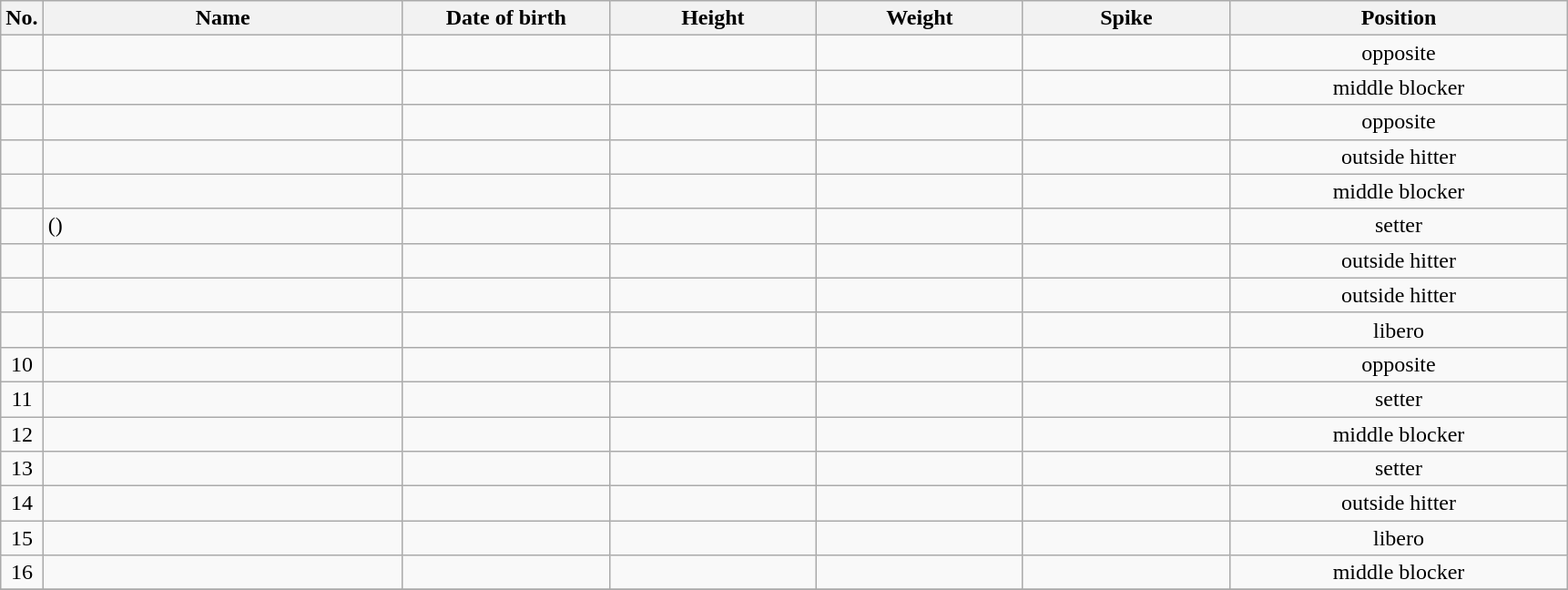<table class="wikitable sortable" style="font-size:100%; text-align:center;">
<tr>
<th>No.</th>
<th style="width:16em">Name</th>
<th style="width:9em">Date of birth</th>
<th style="width:9em">Height</th>
<th style="width:9em">Weight</th>
<th style="width:9em">Spike</th>
<th style="width:15em">Position</th>
</tr>
<tr>
<td></td>
<td align=left> </td>
<td align=right></td>
<td></td>
<td></td>
<td></td>
<td>opposite</td>
</tr>
<tr>
<td></td>
<td align=left> </td>
<td align=right></td>
<td></td>
<td></td>
<td></td>
<td>middle blocker</td>
</tr>
<tr>
<td></td>
<td align=left> </td>
<td align=right></td>
<td></td>
<td></td>
<td></td>
<td>opposite</td>
</tr>
<tr>
<td></td>
<td align=left> </td>
<td align=right></td>
<td></td>
<td></td>
<td></td>
<td>outside hitter</td>
</tr>
<tr>
<td></td>
<td align=left> </td>
<td align=right></td>
<td></td>
<td></td>
<td></td>
<td>middle blocker</td>
</tr>
<tr>
<td></td>
<td align=left>  ()</td>
<td align=right></td>
<td></td>
<td></td>
<td></td>
<td>setter</td>
</tr>
<tr>
<td></td>
<td align=left> </td>
<td align=right></td>
<td></td>
<td></td>
<td></td>
<td>outside hitter</td>
</tr>
<tr>
<td></td>
<td align=left> </td>
<td align=right></td>
<td></td>
<td></td>
<td></td>
<td>outside hitter</td>
</tr>
<tr>
<td></td>
<td align=left> </td>
<td align=right></td>
<td></td>
<td></td>
<td></td>
<td>libero</td>
</tr>
<tr>
<td>10</td>
<td align=left> </td>
<td align=right></td>
<td></td>
<td></td>
<td></td>
<td>opposite</td>
</tr>
<tr>
<td>11</td>
<td align=left> </td>
<td align=right></td>
<td></td>
<td></td>
<td></td>
<td>setter</td>
</tr>
<tr>
<td>12</td>
<td align=left> </td>
<td align=right></td>
<td></td>
<td></td>
<td></td>
<td>middle blocker</td>
</tr>
<tr>
<td>13</td>
<td align=left> </td>
<td align=right></td>
<td></td>
<td></td>
<td></td>
<td>setter</td>
</tr>
<tr>
<td>14</td>
<td align=left> </td>
<td align=right></td>
<td></td>
<td></td>
<td></td>
<td>outside hitter</td>
</tr>
<tr>
<td>15</td>
<td align=left> </td>
<td align=right></td>
<td></td>
<td></td>
<td></td>
<td>libero</td>
</tr>
<tr>
<td>16</td>
<td align=left> </td>
<td align=right></td>
<td></td>
<td></td>
<td></td>
<td>middle blocker</td>
</tr>
<tr>
</tr>
</table>
